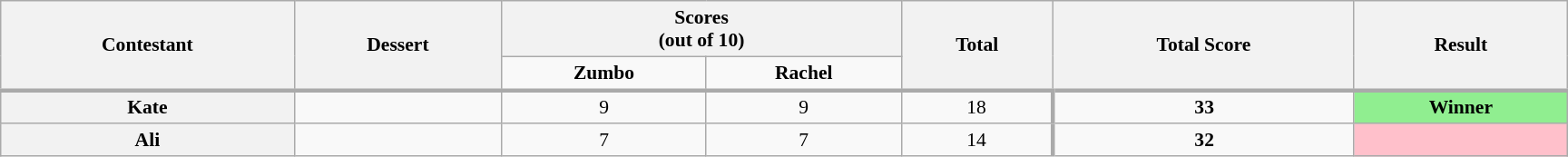<table class="wikitable plainrowheaders" style="text-align:center; font-size:90%; width:80em;">
<tr>
<th rowspan="2">Contestant</th>
<th rowspan="2">Dessert</th>
<th colspan="2">Scores<br>(out of 10)</th>
<th rowspan="2">Total<br></th>
<th rowspan="2">Total Score<br></th>
<th rowspan="2">Result</th>
</tr>
<tr>
<td><strong>Zumbo</strong></td>
<td><strong>Rachel</strong></td>
</tr>
<tr style="border-top:3px solid #aaa;">
<th>Kate</th>
<td></td>
<td>9</td>
<td>9</td>
<td>18</td>
<td style="border-left:3px solid #aaa;"><strong>33</strong></td>
<td style="background:lightgreen;"><strong>Winner</strong></td>
</tr>
<tr>
<th>Ali</th>
<td></td>
<td>7</td>
<td>7</td>
<td>14</td>
<td style="border-left:3px solid #aaa;"><strong>32</strong></td>
<td style="background:pink;"></td>
</tr>
</table>
